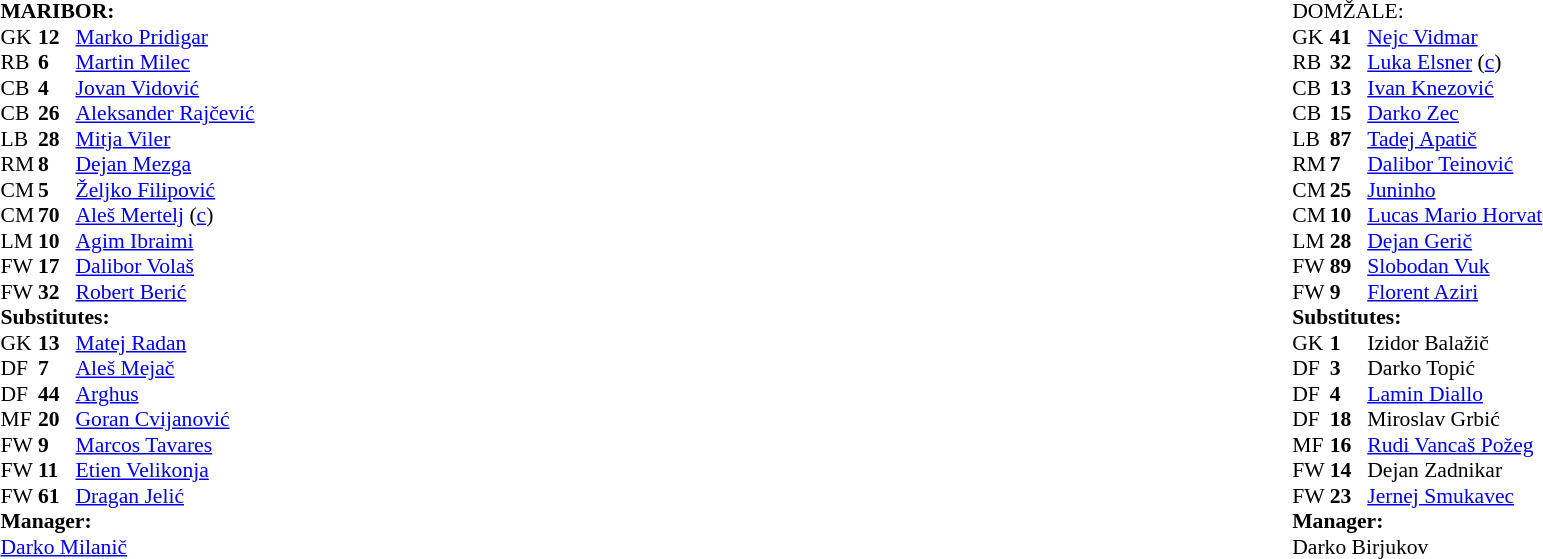<table width="100%">
<tr>
<td valign="top" width="50%"><br><table style="font-size: 90%" cellspacing="0" cellpadding="0">
<tr>
<td colspan="4"><strong>MARIBOR:</strong></td>
</tr>
<tr>
<th width=25></th>
<th width=25></th>
</tr>
<tr>
<td>GK</td>
<td><strong>12</strong></td>
<td> <a href='#'>Marko Pridigar</a></td>
</tr>
<tr>
<td>RB</td>
<td><strong>6</strong></td>
<td> <a href='#'>Martin Milec</a></td>
</tr>
<tr>
<td>CB</td>
<td><strong>4</strong></td>
<td> <a href='#'>Jovan Vidović</a></td>
<td></td>
</tr>
<tr>
<td>CB</td>
<td><strong>26</strong></td>
<td> <a href='#'>Aleksander Rajčević</a></td>
</tr>
<tr>
<td>LB</td>
<td><strong>28</strong></td>
<td> <a href='#'>Mitja Viler</a></td>
</tr>
<tr>
<td>RM</td>
<td><strong>8</strong></td>
<td> <a href='#'>Dejan Mezga</a></td>
</tr>
<tr>
<td>CM</td>
<td><strong>5</strong></td>
<td> <a href='#'>Željko Filipović</a></td>
<td></td>
</tr>
<tr>
<td>CM</td>
<td><strong>70</strong></td>
<td> <a href='#'>Aleš Mertelj</a> (<a href='#'>c</a>)</td>
</tr>
<tr>
<td>LM</td>
<td><strong>10</strong></td>
<td> <a href='#'>Agim Ibraimi</a></td>
<td></td>
</tr>
<tr>
<td>FW</td>
<td><strong>17</strong></td>
<td> <a href='#'>Dalibor Volaš</a></td>
<td></td>
</tr>
<tr>
<td>FW</td>
<td><strong>32</strong></td>
<td> <a href='#'>Robert Berić</a></td>
<td></td>
</tr>
<tr>
<td colspan=3><strong>Substitutes:</strong></td>
</tr>
<tr>
<td>GK</td>
<td><strong>13</strong></td>
<td> <a href='#'>Matej Radan</a></td>
</tr>
<tr>
<td>DF</td>
<td><strong>7</strong></td>
<td> <a href='#'>Aleš Mejač</a></td>
</tr>
<tr>
<td>DF</td>
<td><strong>44</strong></td>
<td> <a href='#'>Arghus</a></td>
</tr>
<tr>
<td>MF</td>
<td><strong>20</strong></td>
<td> <a href='#'>Goran Cvijanović</a></td>
<td></td>
</tr>
<tr>
<td>FW</td>
<td><strong>9</strong></td>
<td> <a href='#'>Marcos Tavares</a></td>
<td></td>
</tr>
<tr>
<td>FW</td>
<td><strong>11</strong></td>
<td> <a href='#'>Etien Velikonja</a></td>
<td></td>
</tr>
<tr>
<td>FW</td>
<td><strong>61</strong></td>
<td> <a href='#'>Dragan Jelić</a></td>
</tr>
<tr>
<td colspan=3><strong>Manager:</strong></td>
</tr>
<tr>
<td colspan=4> <a href='#'>Darko Milanič</a></td>
</tr>
</table>
</td>
<td valign="top" width="50%"><br><table style="font-size: 90%" cellspacing="0" cellpadding="0" align=center>
<tr>
<td colspan="4">DOMŽALE:</td>
</tr>
<tr>
<th width=25></th>
<th width=25></th>
</tr>
<tr>
<td>GK</td>
<td><strong>41</strong></td>
<td> <a href='#'>Nejc Vidmar</a></td>
</tr>
<tr>
<td>RB</td>
<td><strong>32</strong></td>
<td> <a href='#'>Luka Elsner</a> (<a href='#'>c</a>)</td>
</tr>
<tr>
<td>CB</td>
<td><strong>13</strong></td>
<td> <a href='#'>Ivan Knezović</a></td>
<td></td>
</tr>
<tr>
<td>CB</td>
<td><strong>15</strong></td>
<td> <a href='#'>Darko Zec</a></td>
</tr>
<tr>
<td>LB</td>
<td><strong>87</strong></td>
<td> <a href='#'>Tadej Apatič</a></td>
<td></td>
</tr>
<tr>
<td>RM</td>
<td><strong>7</strong></td>
<td> <a href='#'>Dalibor Teinović</a></td>
</tr>
<tr>
<td>CM</td>
<td><strong>25</strong></td>
<td> <a href='#'>Juninho</a></td>
<td></td>
</tr>
<tr>
<td>CM</td>
<td><strong>10</strong></td>
<td> <a href='#'>Lucas Mario Horvat</a></td>
</tr>
<tr>
<td>LM</td>
<td><strong>28</strong></td>
<td> <a href='#'>Dejan Gerič</a></td>
<td></td>
</tr>
<tr>
<td>FW</td>
<td><strong>89</strong></td>
<td> <a href='#'>Slobodan Vuk</a></td>
<td></td>
</tr>
<tr>
<td>FW</td>
<td><strong>9</strong></td>
<td> <a href='#'>Florent Aziri</a></td>
<td></td>
</tr>
<tr>
<td colspan=3><strong>Substitutes:</strong></td>
</tr>
<tr>
<td>GK</td>
<td><strong>1</strong></td>
<td> Izidor Balažič</td>
</tr>
<tr>
<td>DF</td>
<td><strong>3</strong></td>
<td> Darko Topić</td>
</tr>
<tr>
<td>DF</td>
<td><strong>4</strong></td>
<td> <a href='#'>Lamin Diallo</a></td>
</tr>
<tr>
<td>DF</td>
<td><strong>18</strong></td>
<td> Miroslav Grbić</td>
<td></td>
</tr>
<tr>
<td>MF</td>
<td><strong>16</strong></td>
<td> <a href='#'>Rudi Vancaš Požeg</a></td>
</tr>
<tr>
<td>FW</td>
<td><strong>14</strong></td>
<td> Dejan Zadnikar</td>
<td></td>
</tr>
<tr>
<td>FW</td>
<td><strong>23</strong></td>
<td> <a href='#'>Jernej Smukavec</a></td>
<td></td>
</tr>
<tr>
<td colspan=3><strong>Manager:</strong></td>
</tr>
<tr>
<td colspan=4> Darko Birjukov</td>
</tr>
</table>
</td>
</tr>
</table>
